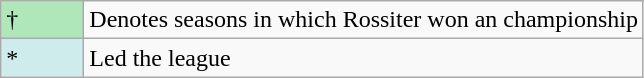<table class="wikitable">
<tr>
<td style="background:#afe6ba; width:3em;">†</td>
<td>Denotes seasons in which Rossiter won an championship</td>
</tr>
<tr>
<td style="background:#CFECEC; width:1em">*</td>
<td>Led the league</td>
</tr>
</table>
